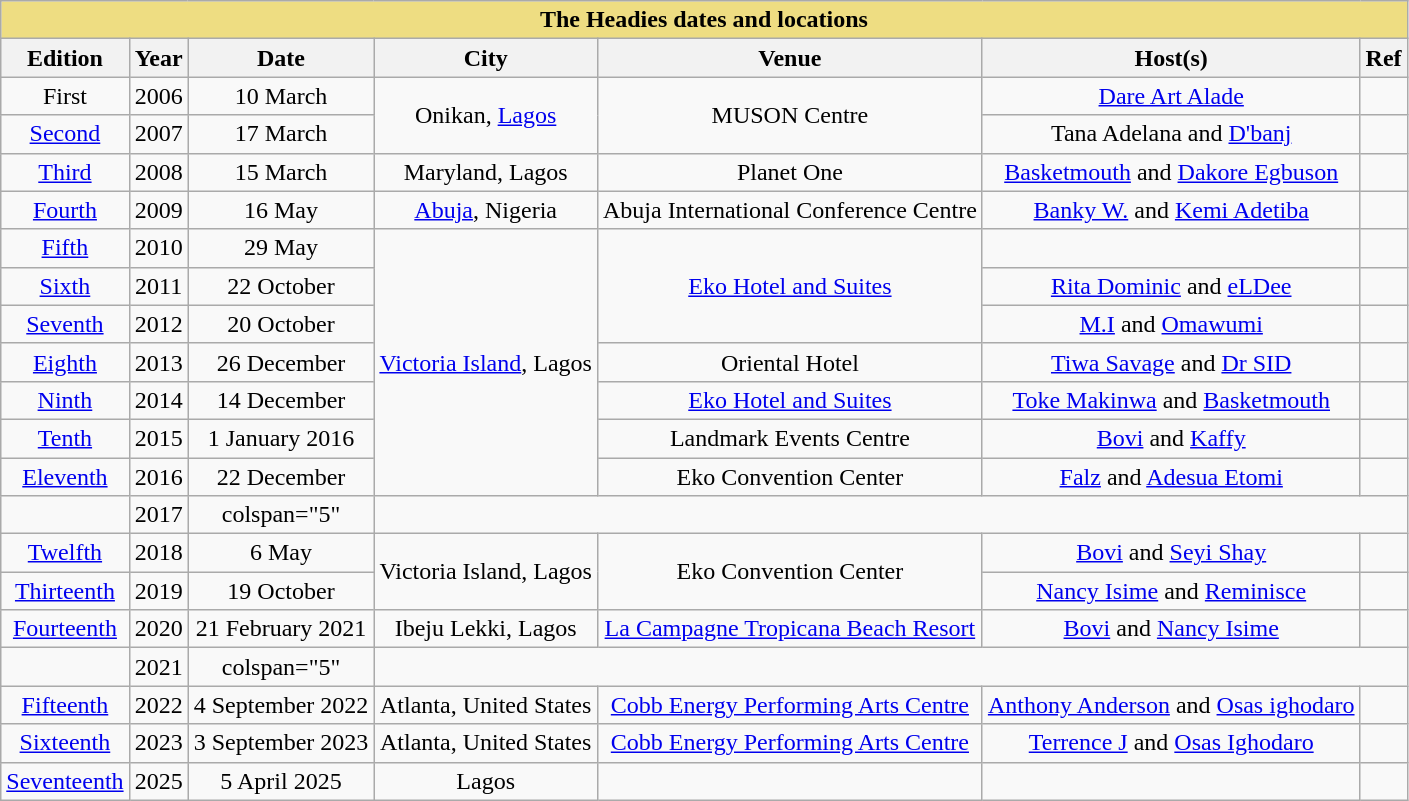<table class="wikitable" style="text-align: center">
<tr>
<td bgcolor=#EEDD82 colspan=7 align=center><span><strong>The Headies dates and locations</strong></span></td>
</tr>
<tr>
<th>Edition</th>
<th>Year</th>
<th>Date</th>
<th>City</th>
<th>Venue</th>
<th>Host(s)</th>
<th>Ref</th>
</tr>
<tr>
<td>First</td>
<td>2006</td>
<td>10 March</td>
<td rowspan="2">Onikan, <a href='#'>Lagos</a></td>
<td rowspan="2">MUSON Centre</td>
<td><a href='#'>Dare Art Alade</a></td>
<td></td>
</tr>
<tr>
<td><a href='#'>Second</a></td>
<td>2007</td>
<td>17 March</td>
<td>Tana Adelana and <a href='#'>D'banj</a></td>
<td rowspan="1"></td>
</tr>
<tr>
<td><a href='#'>Third</a></td>
<td>2008</td>
<td>15 March</td>
<td>Maryland, Lagos</td>
<td>Planet One</td>
<td><a href='#'>Basketmouth</a> and <a href='#'>Dakore Egbuson</a></td>
<td></td>
</tr>
<tr>
<td><a href='#'>Fourth</a></td>
<td>2009</td>
<td>16 May</td>
<td><a href='#'>Abuja</a>, Nigeria</td>
<td>Abuja International Conference Centre</td>
<td><a href='#'>Banky W.</a> and <a href='#'>Kemi Adetiba</a></td>
<td></td>
</tr>
<tr>
<td><a href='#'>Fifth</a></td>
<td>2010</td>
<td>29 May</td>
<td rowspan="7"><a href='#'>Victoria Island</a>, Lagos</td>
<td rowspan="3"><a href='#'>Eko Hotel and Suites</a></td>
<td></td>
<td></td>
</tr>
<tr>
<td><a href='#'>Sixth</a></td>
<td>2011</td>
<td>22 October</td>
<td><a href='#'>Rita Dominic</a> and <a href='#'>eLDee</a></td>
<td></td>
</tr>
<tr>
<td><a href='#'>Seventh</a></td>
<td>2012</td>
<td>20 October</td>
<td><a href='#'>M.I</a> and <a href='#'>Omawumi</a></td>
<td></td>
</tr>
<tr>
<td><a href='#'>Eighth</a></td>
<td>2013</td>
<td>26 December</td>
<td>Oriental Hotel</td>
<td><a href='#'>Tiwa Savage</a> and <a href='#'>Dr SID</a></td>
<td></td>
</tr>
<tr>
<td><a href='#'>Ninth</a></td>
<td>2014</td>
<td>14 December</td>
<td><a href='#'>Eko Hotel and Suites</a></td>
<td><a href='#'>Toke Makinwa</a> and <a href='#'>Basketmouth</a></td>
<td></td>
</tr>
<tr>
<td><a href='#'>Tenth</a></td>
<td>2015</td>
<td>1 January 2016</td>
<td>Landmark Events Centre</td>
<td><a href='#'>Bovi</a> and <a href='#'>Kaffy</a></td>
<td></td>
</tr>
<tr>
<td><a href='#'>Eleventh</a></td>
<td>2016</td>
<td>22 December</td>
<td>Eko Convention Center</td>
<td><a href='#'>Falz</a> and <a href='#'>Adesua Etomi</a></td>
<td></td>
</tr>
<tr>
<td></td>
<td>2017</td>
<td>colspan="5" </td>
</tr>
<tr>
<td><a href='#'>Twelfth</a></td>
<td>2018</td>
<td>6 May</td>
<td rowspan="2">Victoria Island, Lagos</td>
<td rowspan="2">Eko Convention Center</td>
<td><a href='#'>Bovi</a> and <a href='#'>Seyi Shay</a></td>
<td></td>
</tr>
<tr>
<td><a href='#'>Thirteenth</a></td>
<td>2019</td>
<td>19 October</td>
<td><a href='#'>Nancy Isime</a> and <a href='#'>Reminisce</a></td>
<td></td>
</tr>
<tr>
<td><a href='#'>Fourteenth</a></td>
<td>2020</td>
<td>21 February 2021</td>
<td>Ibeju Lekki, Lagos</td>
<td><a href='#'>La Campagne Tropicana Beach Resort</a></td>
<td><a href='#'>Bovi</a> and <a href='#'>Nancy Isime</a></td>
<td></td>
</tr>
<tr>
<td></td>
<td>2021</td>
<td>colspan="5" </td>
</tr>
<tr>
<td><a href='#'>Fifteenth</a></td>
<td>2022</td>
<td>4 September 2022</td>
<td>Atlanta, United States</td>
<td><a href='#'>Cobb Energy Performing Arts Centre</a></td>
<td><a href='#'>Anthony Anderson</a> and <a href='#'>Osas ighodaro</a></td>
<td></td>
</tr>
<tr>
<td><a href='#'>Sixteenth</a></td>
<td>2023</td>
<td>3 September 2023</td>
<td>Atlanta, United States</td>
<td><a href='#'>Cobb Energy Performing Arts Centre</a></td>
<td><a href='#'>Terrence J</a> and <a href='#'>Osas Ighodaro</a></td>
<td></td>
</tr>
<tr>
<td><a href='#'>Seventeenth</a></td>
<td>2025</td>
<td>5 April 2025</td>
<td>Lagos</td>
<td></td>
<td></td>
<td></td>
</tr>
</table>
